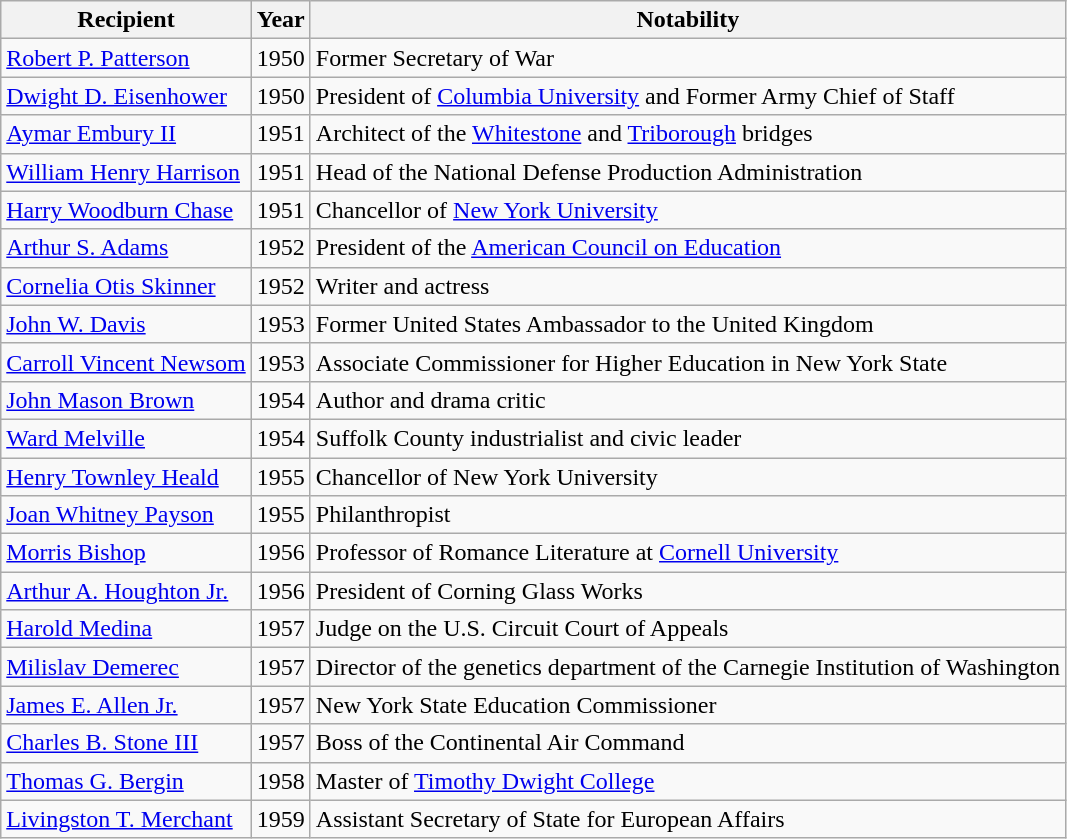<table class="wikitable">
<tr>
<th>Recipient</th>
<th>Year</th>
<th>Notability</th>
</tr>
<tr>
<td><a href='#'>Robert P. Patterson</a></td>
<td>1950</td>
<td>Former Secretary of War</td>
</tr>
<tr>
<td><a href='#'>Dwight D. Eisenhower</a></td>
<td>1950</td>
<td>President of <a href='#'>Columbia University</a> and Former Army Chief of Staff</td>
</tr>
<tr>
<td><a href='#'>Aymar Embury II</a></td>
<td>1951</td>
<td>Architect of the <a href='#'>Whitestone</a> and <a href='#'>Triborough</a> bridges</td>
</tr>
<tr>
<td><a href='#'>William Henry Harrison</a></td>
<td>1951</td>
<td>Head of the National Defense Production Administration</td>
</tr>
<tr>
<td><a href='#'>Harry Woodburn Chase</a></td>
<td>1951</td>
<td>Chancellor of <a href='#'>New York University</a></td>
</tr>
<tr>
<td><a href='#'>Arthur S. Adams</a></td>
<td>1952</td>
<td>President of the <a href='#'>American Council on Education</a></td>
</tr>
<tr>
<td><a href='#'>Cornelia Otis Skinner</a></td>
<td>1952</td>
<td>Writer and actress</td>
</tr>
<tr>
<td><a href='#'>John W. Davis</a></td>
<td>1953</td>
<td>Former United States Ambassador to the United Kingdom</td>
</tr>
<tr>
<td><a href='#'>Carroll Vincent Newsom</a></td>
<td>1953</td>
<td>Associate Commissioner for Higher Education in New York State</td>
</tr>
<tr>
<td><a href='#'>John Mason Brown</a></td>
<td>1954</td>
<td>Author and drama critic</td>
</tr>
<tr>
<td><a href='#'>Ward Melville</a></td>
<td>1954</td>
<td>Suffolk County industrialist and civic leader</td>
</tr>
<tr>
<td><a href='#'>Henry Townley Heald</a></td>
<td>1955</td>
<td>Chancellor of New York University</td>
</tr>
<tr>
<td><a href='#'>Joan Whitney Payson</a></td>
<td>1955</td>
<td>Philanthropist</td>
</tr>
<tr>
<td><a href='#'>Morris Bishop</a></td>
<td>1956</td>
<td>Professor of Romance Literature at <a href='#'>Cornell University</a></td>
</tr>
<tr>
<td><a href='#'>Arthur A. Houghton Jr.</a></td>
<td>1956</td>
<td>President of Corning Glass Works</td>
</tr>
<tr>
<td><a href='#'>Harold Medina</a></td>
<td>1957</td>
<td>Judge on the U.S. Circuit Court of Appeals</td>
</tr>
<tr>
<td><a href='#'>Milislav Demerec</a></td>
<td>1957</td>
<td>Director of the genetics department of the Carnegie Institution of Washington</td>
</tr>
<tr>
<td><a href='#'>James E. Allen Jr.</a></td>
<td>1957</td>
<td>New York State Education Commissioner</td>
</tr>
<tr>
<td><a href='#'>Charles B. Stone III</a></td>
<td>1957</td>
<td>Boss of the Continental Air Command</td>
</tr>
<tr>
<td><a href='#'>Thomas G. Bergin</a></td>
<td>1958</td>
<td>Master of <a href='#'>Timothy Dwight College</a></td>
</tr>
<tr>
<td><a href='#'>Livingston T. Merchant</a></td>
<td>1959</td>
<td>Assistant Secretary of State for European Affairs</td>
</tr>
</table>
